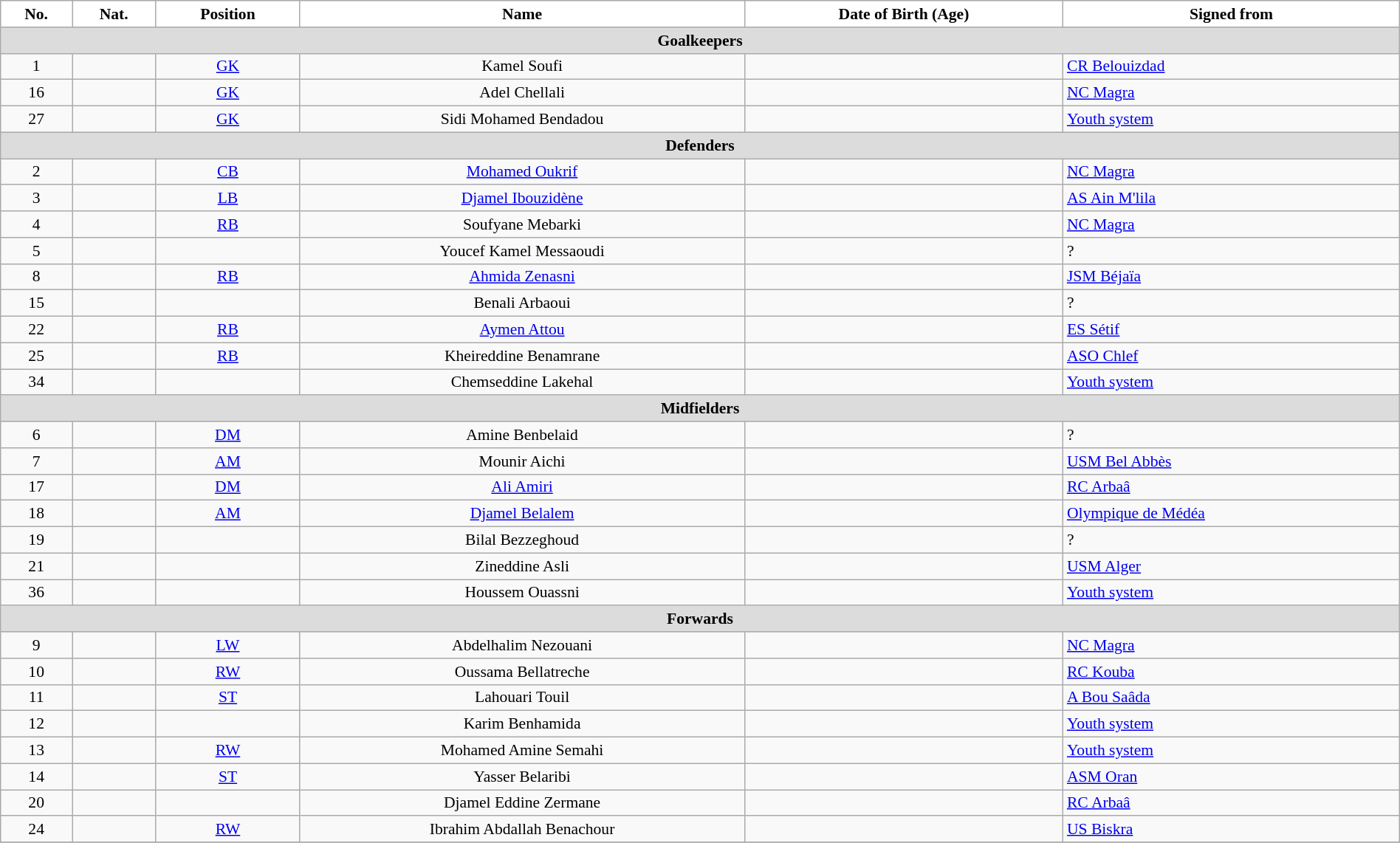<table class="wikitable" style="text-align:center; font-size:90%; width:100%">
<tr>
<th style="background:white; color:black; text-align:center;">No.</th>
<th style="background:white; color:black; text-align:center;">Nat.</th>
<th style="background:white; color:black; text-align:center;">Position</th>
<th style="background:white; color:black; text-align:center;">Name</th>
<th style="background:white; color:black; text-align:center;">Date of Birth (Age)</th>
<th style="background:white; color:black; text-align:center;">Signed from</th>
</tr>
<tr>
<th colspan=10 style="background:#DCDCDC; text-align:center;">Goalkeepers</th>
</tr>
<tr>
<td>1</td>
<td></td>
<td><a href='#'>GK</a></td>
<td>Kamel Soufi</td>
<td></td>
<td style="text-align:left"> <a href='#'>CR Belouizdad</a></td>
</tr>
<tr>
<td>16</td>
<td></td>
<td><a href='#'>GK</a></td>
<td>Adel Chellali</td>
<td></td>
<td style="text-align:left"> <a href='#'>NC Magra</a></td>
</tr>
<tr>
<td>27</td>
<td></td>
<td><a href='#'>GK</a></td>
<td>Sidi Mohamed Bendadou</td>
<td></td>
<td style="text-align:left"> <a href='#'>Youth system</a></td>
</tr>
<tr>
<th colspan=10 style="background:#DCDCDC; text-align:center;">Defenders</th>
</tr>
<tr>
<td>2</td>
<td></td>
<td><a href='#'>CB</a></td>
<td><a href='#'>Mohamed Oukrif</a></td>
<td></td>
<td style="text-align:left"> <a href='#'>NC Magra</a></td>
</tr>
<tr>
<td>3</td>
<td></td>
<td><a href='#'>LB</a></td>
<td><a href='#'>Djamel Ibouzidène</a></td>
<td></td>
<td style="text-align:left"> <a href='#'>AS Ain M'lila</a></td>
</tr>
<tr>
<td>4</td>
<td></td>
<td><a href='#'>RB</a></td>
<td>Soufyane Mebarki</td>
<td></td>
<td style="text-align:left"> <a href='#'>NC Magra</a></td>
</tr>
<tr>
<td>5</td>
<td></td>
<td></td>
<td>Youcef Kamel Messaoudi</td>
<td></td>
<td style="text-align:left"> ?</td>
</tr>
<tr>
<td>8</td>
<td></td>
<td><a href='#'>RB</a></td>
<td><a href='#'>Ahmida Zenasni</a></td>
<td></td>
<td style="text-align:left"> <a href='#'>JSM Béjaïa</a></td>
</tr>
<tr>
<td>15</td>
<td></td>
<td></td>
<td>Benali Arbaoui</td>
<td></td>
<td style="text-align:left"> ?</td>
</tr>
<tr>
<td>22</td>
<td></td>
<td><a href='#'>RB</a></td>
<td><a href='#'>Aymen Attou</a></td>
<td></td>
<td style="text-align:left"> <a href='#'>ES Sétif</a></td>
</tr>
<tr>
<td>25</td>
<td></td>
<td><a href='#'>RB</a></td>
<td>Kheireddine Benamrane</td>
<td></td>
<td style="text-align:left"> <a href='#'>ASO Chlef</a></td>
</tr>
<tr>
<td>34</td>
<td></td>
<td></td>
<td>Chemseddine Lakehal</td>
<td></td>
<td style="text-align:left"> <a href='#'>Youth system</a></td>
</tr>
<tr>
<th colspan=10 style="background:#DCDCDC; text-align:center;">Midfielders</th>
</tr>
<tr>
<td>6</td>
<td></td>
<td><a href='#'>DM</a></td>
<td>Amine Benbelaid</td>
<td></td>
<td style="text-align:left"> ?</td>
</tr>
<tr>
<td>7</td>
<td></td>
<td><a href='#'>AM</a></td>
<td>Mounir Aichi</td>
<td></td>
<td style="text-align:left"> <a href='#'>USM Bel Abbès</a></td>
</tr>
<tr>
<td>17</td>
<td></td>
<td><a href='#'>DM</a></td>
<td><a href='#'>Ali Amiri</a></td>
<td></td>
<td style="text-align:left"> <a href='#'>RC Arbaâ</a></td>
</tr>
<tr>
<td>18</td>
<td></td>
<td><a href='#'>AM</a></td>
<td><a href='#'>Djamel Belalem</a></td>
<td></td>
<td style="text-align:left"> <a href='#'>Olympique de Médéa</a></td>
</tr>
<tr>
<td>19</td>
<td></td>
<td></td>
<td>Bilal Bezzeghoud</td>
<td></td>
<td style="text-align:left"> ?</td>
</tr>
<tr>
<td>21</td>
<td></td>
<td></td>
<td>Zineddine Asli</td>
<td></td>
<td style="text-align:left"> <a href='#'>USM Alger</a></td>
</tr>
<tr>
<td>36</td>
<td></td>
<td></td>
<td>Houssem Ouassni</td>
<td></td>
<td style="text-align:left"> <a href='#'>Youth system</a></td>
</tr>
<tr>
<th colspan=10 style="background:#DCDCDC; text-align:center;">Forwards</th>
</tr>
<tr>
<td>9</td>
<td></td>
<td><a href='#'>LW</a></td>
<td>Abdelhalim Nezouani</td>
<td></td>
<td style="text-align:left"> <a href='#'>NC Magra</a></td>
</tr>
<tr>
<td>10</td>
<td></td>
<td><a href='#'>RW</a></td>
<td>Oussama Bellatreche</td>
<td></td>
<td style="text-align:left"> <a href='#'>RC Kouba</a></td>
</tr>
<tr>
<td>11</td>
<td></td>
<td><a href='#'>ST</a></td>
<td>Lahouari Touil</td>
<td></td>
<td style="text-align:left"> <a href='#'>A Bou Saâda</a></td>
</tr>
<tr>
<td>12</td>
<td></td>
<td></td>
<td>Karim Benhamida</td>
<td></td>
<td style="text-align:left"> <a href='#'>Youth system</a></td>
</tr>
<tr>
<td>13</td>
<td></td>
<td><a href='#'>RW</a></td>
<td>Mohamed Amine Semahi</td>
<td></td>
<td style="text-align:left"> <a href='#'>Youth system</a></td>
</tr>
<tr>
<td>14</td>
<td></td>
<td><a href='#'>ST</a></td>
<td>Yasser Belaribi</td>
<td></td>
<td style="text-align:left"> <a href='#'>ASM Oran</a></td>
</tr>
<tr>
<td>20</td>
<td></td>
<td></td>
<td>Djamel Eddine Zermane</td>
<td></td>
<td style="text-align:left"> <a href='#'>RC Arbaâ</a></td>
</tr>
<tr>
<td>24</td>
<td></td>
<td><a href='#'>RW</a></td>
<td>Ibrahim Abdallah Benachour</td>
<td></td>
<td style="text-align:left"> <a href='#'>US Biskra</a></td>
</tr>
<tr>
</tr>
</table>
